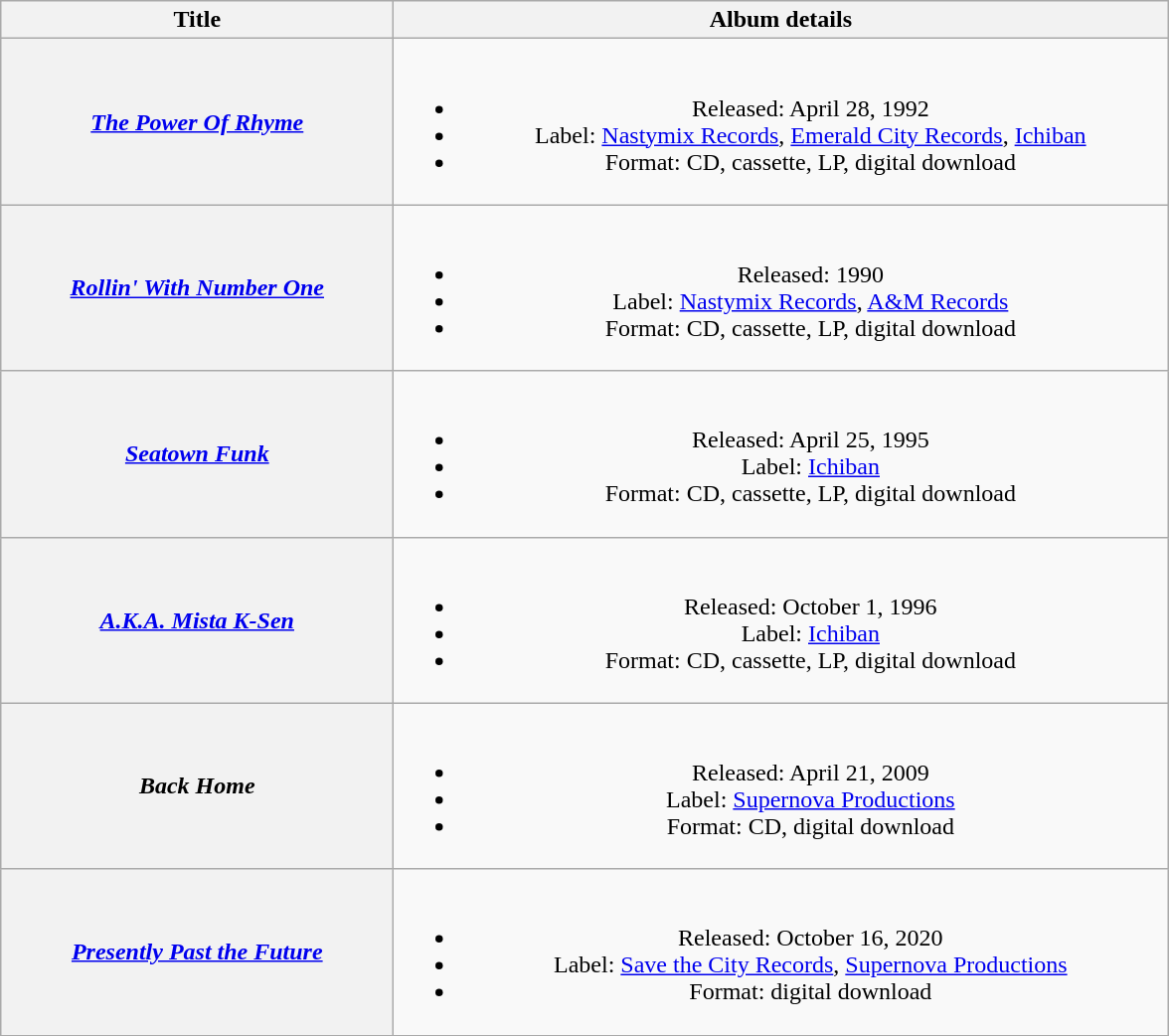<table class="wikitable plainrowheaders" style="text-align:center;">
<tr>
<th scope="col" style="width:16em;">Title</th>
<th scope="col" style="width:32em;">Album details</th>
</tr>
<tr>
<th scope="row"><em><a href='#'>The Power Of Rhyme</a></em></th>
<td><br><ul><li>Released: April 28, 1992</li><li>Label: <a href='#'>Nastymix Records</a>, <a href='#'>Emerald City Records</a>, <a href='#'>Ichiban</a></li><li>Format: CD, cassette, LP, digital download</li></ul></td>
</tr>
<tr>
<th scope="row"><em><a href='#'>Rollin' With Number One</a></em></th>
<td><br><ul><li>Released: 1990</li><li>Label: <a href='#'>Nastymix Records</a>, <a href='#'>A&M Records</a></li><li>Format: CD, cassette, LP, digital download</li></ul></td>
</tr>
<tr>
<th scope="row"><em><a href='#'>Seatown Funk</a></em></th>
<td><br><ul><li>Released: April 25, 1995</li><li>Label: <a href='#'>Ichiban</a></li><li>Format: CD, cassette, LP, digital download</li></ul></td>
</tr>
<tr>
<th scope="row"><em><a href='#'>A.K.A. Mista K-Sen</a></em></th>
<td><br><ul><li>Released: October 1, 1996</li><li>Label: <a href='#'>Ichiban</a></li><li>Format: CD, cassette, LP, digital download</li></ul></td>
</tr>
<tr>
<th scope="row"><em>Back Home</em></th>
<td><br><ul><li>Released: April 21, 2009</li><li>Label: <a href='#'>Supernova Productions</a></li><li>Format: CD, digital download</li></ul></td>
</tr>
<tr>
<th scope="row"><em><a href='#'>Presently Past the Future</a></em></th>
<td><br><ul><li>Released: October 16, 2020</li><li>Label: <a href='#'>Save the City Records</a>, <a href='#'>Supernova Productions</a></li><li>Format: digital download</li></ul></td>
</tr>
</table>
